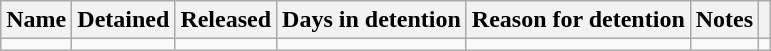<table class="wikitable sortable">
<tr>
<th>Name</th>
<th>Detained</th>
<th>Released</th>
<th>Days in detention</th>
<th>Reason for detention</th>
<th>Notes</th>
<th class="unsortable"></th>
</tr>
<tr>
<td></td>
<td></td>
<td></td>
<td></td>
<td></td>
<td></td>
<td align="center"></td>
</tr>
</table>
